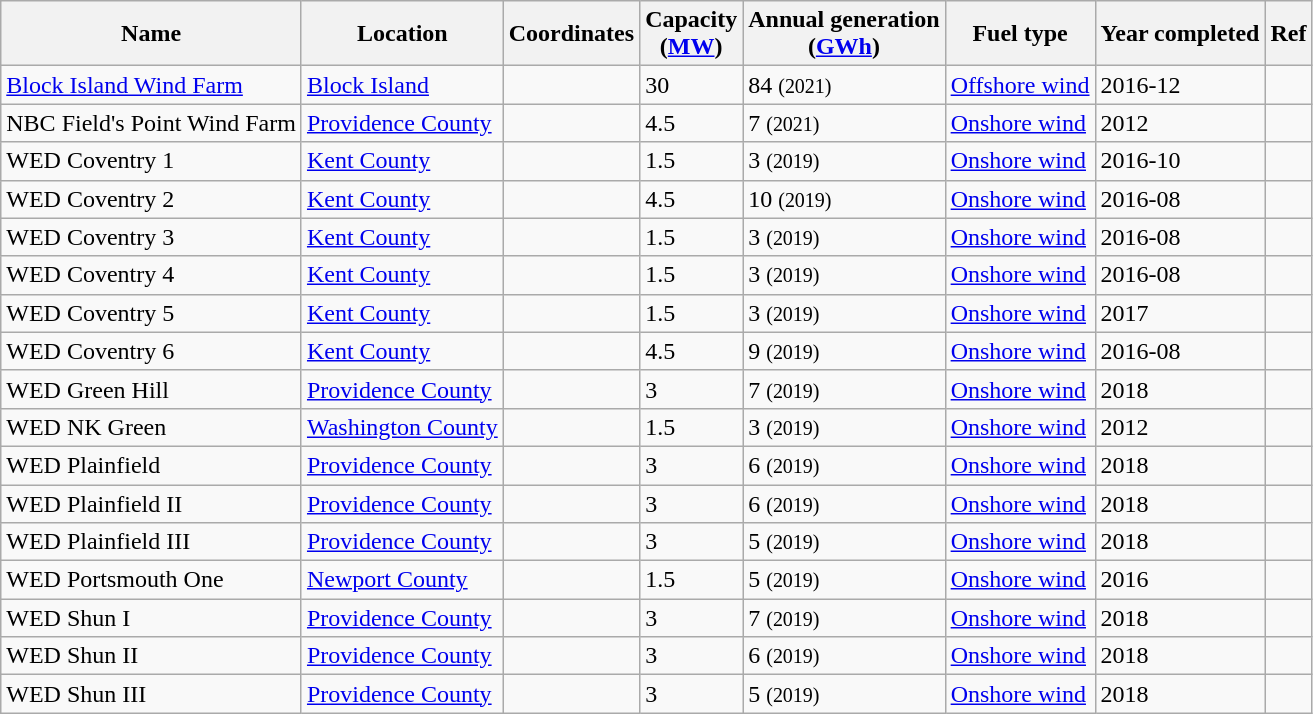<table class="wikitable sortable">
<tr>
<th>Name</th>
<th>Location</th>
<th>Coordinates</th>
<th>Capacity<br>(<a href='#'>MW</a>)</th>
<th>Annual generation<br>(<a href='#'>GWh</a>)</th>
<th>Fuel type</th>
<th>Year completed</th>
<th>Ref</th>
</tr>
<tr>
<td><a href='#'>Block Island Wind Farm</a></td>
<td><a href='#'>Block Island</a></td>
<td></td>
<td>30</td>
<td>84 <small>(2021)</small></td>
<td><a href='#'>Offshore wind</a></td>
<td>2016-12</td>
<td></td>
</tr>
<tr>
<td>NBC Field's Point Wind Farm</td>
<td><a href='#'>Providence County</a></td>
<td></td>
<td>4.5</td>
<td>7 <small>(2021)</small></td>
<td><a href='#'>Onshore wind</a></td>
<td>2012</td>
<td></td>
</tr>
<tr>
<td>WED Coventry 1</td>
<td><a href='#'>Kent County</a></td>
<td></td>
<td>1.5</td>
<td>3 <small>(2019)</small></td>
<td><a href='#'>Onshore wind</a></td>
<td>2016-10</td>
<td></td>
</tr>
<tr>
<td>WED Coventry 2</td>
<td><a href='#'>Kent County</a></td>
<td></td>
<td>4.5</td>
<td>10 <small>(2019)</small></td>
<td><a href='#'>Onshore wind</a></td>
<td>2016-08</td>
<td></td>
</tr>
<tr>
<td>WED Coventry 3</td>
<td><a href='#'>Kent County</a></td>
<td></td>
<td>1.5</td>
<td>3 <small>(2019)</small></td>
<td><a href='#'>Onshore wind</a></td>
<td>2016-08</td>
<td></td>
</tr>
<tr>
<td>WED Coventry 4</td>
<td><a href='#'>Kent County</a></td>
<td></td>
<td>1.5</td>
<td>3 <small>(2019)</small></td>
<td><a href='#'>Onshore wind</a></td>
<td>2016-08</td>
<td></td>
</tr>
<tr>
<td>WED Coventry 5</td>
<td><a href='#'>Kent County</a></td>
<td></td>
<td>1.5</td>
<td>3 <small>(2019)</small></td>
<td><a href='#'>Onshore wind</a></td>
<td>2017</td>
<td></td>
</tr>
<tr>
<td>WED Coventry 6</td>
<td><a href='#'>Kent County</a></td>
<td></td>
<td>4.5</td>
<td>9 <small>(2019)</small></td>
<td><a href='#'>Onshore wind</a></td>
<td>2016-08</td>
<td></td>
</tr>
<tr>
<td>WED Green Hill</td>
<td><a href='#'>Providence County</a></td>
<td></td>
<td>3</td>
<td>7 <small>(2019)</small></td>
<td><a href='#'>Onshore wind</a></td>
<td>2018</td>
<td></td>
</tr>
<tr>
<td>WED NK Green</td>
<td><a href='#'>Washington County</a></td>
<td></td>
<td>1.5</td>
<td>3 <small>(2019)</small></td>
<td><a href='#'>Onshore wind</a></td>
<td>2012</td>
<td></td>
</tr>
<tr>
<td>WED Plainfield</td>
<td><a href='#'>Providence County</a></td>
<td></td>
<td>3</td>
<td>6 <small>(2019)</small></td>
<td><a href='#'>Onshore wind</a></td>
<td>2018</td>
<td></td>
</tr>
<tr>
<td>WED Plainfield II</td>
<td><a href='#'>Providence County</a></td>
<td></td>
<td>3</td>
<td>6 <small>(2019)</small></td>
<td><a href='#'>Onshore wind</a></td>
<td>2018</td>
<td></td>
</tr>
<tr>
<td>WED Plainfield III</td>
<td><a href='#'>Providence County</a></td>
<td></td>
<td>3</td>
<td>5 <small>(2019)</small></td>
<td><a href='#'>Onshore wind</a></td>
<td>2018</td>
<td></td>
</tr>
<tr>
<td>WED Portsmouth One</td>
<td><a href='#'>Newport County</a></td>
<td></td>
<td>1.5</td>
<td>5 <small>(2019)</small></td>
<td><a href='#'>Onshore wind</a></td>
<td>2016</td>
<td></td>
</tr>
<tr>
<td>WED Shun I</td>
<td><a href='#'>Providence County</a></td>
<td></td>
<td>3</td>
<td>7 <small>(2019)</small></td>
<td><a href='#'>Onshore wind</a></td>
<td>2018</td>
<td></td>
</tr>
<tr>
<td>WED Shun II</td>
<td><a href='#'>Providence County</a></td>
<td></td>
<td>3</td>
<td>6 <small>(2019)</small></td>
<td><a href='#'>Onshore wind</a></td>
<td>2018</td>
<td></td>
</tr>
<tr>
<td>WED Shun III</td>
<td><a href='#'>Providence County</a></td>
<td></td>
<td>3</td>
<td>5 <small>(2019)</small></td>
<td><a href='#'>Onshore wind</a></td>
<td>2018</td>
<td></td>
</tr>
</table>
